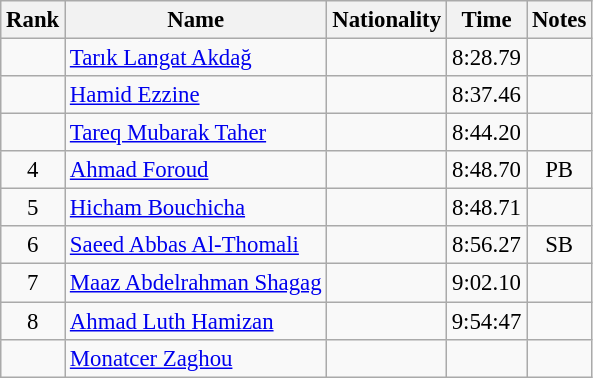<table class="wikitable sortable" style="text-align:center;font-size:95%">
<tr>
<th>Rank</th>
<th>Name</th>
<th>Nationality</th>
<th>Time</th>
<th>Notes</th>
</tr>
<tr>
<td></td>
<td align=left><a href='#'>Tarık Langat Akdağ</a></td>
<td align=left></td>
<td>8:28.79</td>
<td></td>
</tr>
<tr>
<td></td>
<td align=left><a href='#'>Hamid Ezzine</a></td>
<td align=left></td>
<td>8:37.46</td>
<td></td>
</tr>
<tr>
<td></td>
<td align=left><a href='#'>Tareq Mubarak Taher</a></td>
<td align=left></td>
<td>8:44.20</td>
<td></td>
</tr>
<tr>
<td>4</td>
<td align=left><a href='#'>Ahmad Foroud</a></td>
<td align=left></td>
<td>8:48.70</td>
<td>PB</td>
</tr>
<tr>
<td>5</td>
<td align=left><a href='#'>Hicham Bouchicha</a></td>
<td align=left></td>
<td>8:48.71</td>
<td></td>
</tr>
<tr>
<td>6</td>
<td align=left><a href='#'>Saeed Abbas Al-Thomali</a></td>
<td align=left></td>
<td>8:56.27</td>
<td>SB</td>
</tr>
<tr>
<td>7</td>
<td align=left><a href='#'>Maaz Abdelrahman Shagag</a></td>
<td align=left></td>
<td>9:02.10</td>
<td></td>
</tr>
<tr>
<td>8</td>
<td align=left><a href='#'>Ahmad Luth Hamizan</a></td>
<td align=left></td>
<td>9:54:47</td>
<td></td>
</tr>
<tr>
<td></td>
<td align=left><a href='#'>Monatcer Zaghou</a></td>
<td align=left></td>
<td></td>
<td></td>
</tr>
</table>
